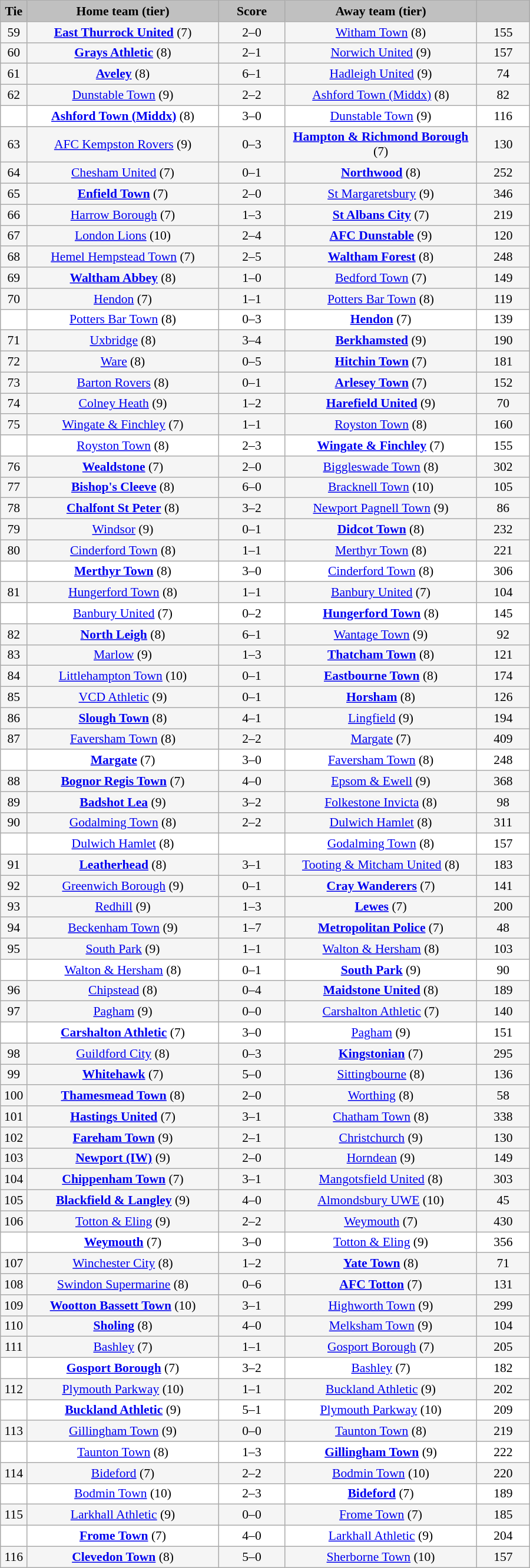<table class="wikitable" style="width: 600px; background:WhiteSmoke; text-align:center; font-size:90%">
<tr>
<td scope="col" style="width:  5.00%; background:silver;"><strong>Tie</strong></td>
<td scope="col" style="width: 36.25%; background:silver;"><strong>Home team (tier)</strong></td>
<td scope="col" style="width: 12.50%; background:silver;"><strong>Score</strong></td>
<td scope="col" style="width: 36.25%; background:silver;"><strong>Away team (tier)</strong></td>
<td scope="col" style="width: 10.00%; background:silver;"><strong></strong></td>
</tr>
<tr>
<td>59</td>
<td><strong><a href='#'>East Thurrock United</a></strong> (7)</td>
<td>2–0</td>
<td><a href='#'>Witham Town</a> (8)</td>
<td>155</td>
</tr>
<tr>
<td>60</td>
<td><strong><a href='#'>Grays Athletic</a></strong> (8)</td>
<td>2–1</td>
<td><a href='#'>Norwich United</a> (9)</td>
<td>157</td>
</tr>
<tr>
<td>61</td>
<td><strong><a href='#'>Aveley</a></strong> (8)</td>
<td>6–1</td>
<td><a href='#'>Hadleigh United</a> (9)</td>
<td>74</td>
</tr>
<tr>
<td>62</td>
<td><a href='#'>Dunstable Town</a> (9)</td>
<td>2–2</td>
<td><a href='#'>Ashford Town (Middx)</a> (8)</td>
<td>82</td>
</tr>
<tr style="background:white;">
<td><em></em></td>
<td><strong><a href='#'>Ashford Town (Middx)</a></strong> (8)</td>
<td>3–0 </td>
<td><a href='#'>Dunstable Town</a> (9)</td>
<td>116</td>
</tr>
<tr>
<td>63</td>
<td><a href='#'>AFC Kempston Rovers</a> (9)</td>
<td>0–3</td>
<td><strong><a href='#'>Hampton & Richmond Borough</a></strong> (7)</td>
<td>130</td>
</tr>
<tr>
<td>64</td>
<td><a href='#'>Chesham United</a> (7)</td>
<td>0–1</td>
<td><strong><a href='#'>Northwood</a></strong> (8)</td>
<td>252</td>
</tr>
<tr>
<td>65</td>
<td><strong><a href='#'>Enfield Town</a></strong> (7)</td>
<td>2–0</td>
<td><a href='#'>St Margaretsbury</a> (9)</td>
<td>346</td>
</tr>
<tr>
<td>66</td>
<td><a href='#'>Harrow Borough</a> (7)</td>
<td>1–3</td>
<td><strong><a href='#'>St Albans City</a></strong> (7)</td>
<td>219</td>
</tr>
<tr>
<td>67</td>
<td><a href='#'>London Lions</a> (10)</td>
<td>2–4</td>
<td><strong><a href='#'>AFC Dunstable</a></strong> (9)</td>
<td>120</td>
</tr>
<tr>
<td>68</td>
<td><a href='#'>Hemel Hempstead Town</a> (7)</td>
<td>2–5</td>
<td><strong><a href='#'>Waltham Forest</a></strong> (8)</td>
<td>248</td>
</tr>
<tr>
<td>69</td>
<td><strong><a href='#'>Waltham Abbey</a></strong> (8)</td>
<td>1–0</td>
<td><a href='#'>Bedford Town</a> (7)</td>
<td>149</td>
</tr>
<tr>
<td>70</td>
<td><a href='#'>Hendon</a> (7)</td>
<td>1–1</td>
<td><a href='#'>Potters Bar Town</a> (8)</td>
<td>119</td>
</tr>
<tr style="background:white;">
<td><em></em></td>
<td><a href='#'>Potters Bar Town</a> (8)</td>
<td>0–3</td>
<td><strong><a href='#'>Hendon</a></strong> (7)</td>
<td>139</td>
</tr>
<tr>
<td>71</td>
<td><a href='#'>Uxbridge</a> (8)</td>
<td>3–4</td>
<td><strong><a href='#'>Berkhamsted</a></strong> (9)</td>
<td>190</td>
</tr>
<tr>
<td>72</td>
<td><a href='#'>Ware</a> (8)</td>
<td>0–5</td>
<td><strong><a href='#'>Hitchin Town</a></strong> (7)</td>
<td>181</td>
</tr>
<tr>
<td>73</td>
<td><a href='#'>Barton Rovers</a> (8)</td>
<td>0–1</td>
<td><strong><a href='#'>Arlesey Town</a></strong> (7)</td>
<td>152</td>
</tr>
<tr>
<td>74</td>
<td><a href='#'>Colney Heath</a> (9)</td>
<td>1–2</td>
<td><strong><a href='#'>Harefield United</a></strong> (9)</td>
<td>70</td>
</tr>
<tr>
<td>75</td>
<td><a href='#'>Wingate & Finchley</a> (7)</td>
<td>1–1</td>
<td><a href='#'>Royston Town</a> (8)</td>
<td>160</td>
</tr>
<tr style="background:white;">
<td><em></em></td>
<td><a href='#'>Royston Town</a> (8)</td>
<td>2–3 </td>
<td><strong><a href='#'>Wingate & Finchley</a></strong> (7)</td>
<td>155</td>
</tr>
<tr>
<td>76</td>
<td><strong><a href='#'>Wealdstone</a></strong> (7)</td>
<td>2–0</td>
<td><a href='#'>Biggleswade Town</a> (8)</td>
<td>302</td>
</tr>
<tr>
<td>77</td>
<td><strong><a href='#'>Bishop's Cleeve</a></strong> (8)</td>
<td>6–0</td>
<td><a href='#'>Bracknell Town</a> (10)</td>
<td>105</td>
</tr>
<tr>
<td>78</td>
<td><strong><a href='#'>Chalfont St Peter</a></strong> (8)</td>
<td>3–2</td>
<td><a href='#'>Newport Pagnell Town</a> (9)</td>
<td>86</td>
</tr>
<tr>
<td>79</td>
<td><a href='#'>Windsor</a> (9)</td>
<td>0–1</td>
<td><strong><a href='#'>Didcot Town</a></strong> (8)</td>
<td>232</td>
</tr>
<tr>
<td>80</td>
<td><a href='#'>Cinderford Town</a> (8)</td>
<td>1–1</td>
<td><a href='#'>Merthyr Town</a> (8)</td>
<td>221</td>
</tr>
<tr style="background:white;">
<td><em></em></td>
<td><strong><a href='#'>Merthyr Town</a></strong> (8)</td>
<td>3–0</td>
<td><a href='#'>Cinderford Town</a> (8)</td>
<td>306</td>
</tr>
<tr>
<td>81</td>
<td><a href='#'>Hungerford Town</a> (8)</td>
<td>1–1</td>
<td><a href='#'>Banbury United</a> (7)</td>
<td>104</td>
</tr>
<tr style="background:white;">
<td><em></em></td>
<td><a href='#'>Banbury United</a> (7)</td>
<td>0–2</td>
<td><strong><a href='#'>Hungerford Town</a></strong> (8)</td>
<td>145</td>
</tr>
<tr>
<td>82</td>
<td><strong><a href='#'>North Leigh</a></strong> (8)</td>
<td>6–1</td>
<td><a href='#'>Wantage Town</a> (9)</td>
<td>92</td>
</tr>
<tr>
<td>83</td>
<td><a href='#'>Marlow</a> (9)</td>
<td>1–3</td>
<td><strong><a href='#'>Thatcham Town</a></strong> (8)</td>
<td>121</td>
</tr>
<tr>
<td>84</td>
<td><a href='#'>Littlehampton Town</a> (10)</td>
<td>0–1</td>
<td><strong><a href='#'>Eastbourne Town</a></strong> (8)</td>
<td>174</td>
</tr>
<tr>
<td>85</td>
<td><a href='#'>VCD Athletic</a> (9)</td>
<td>0–1</td>
<td><strong><a href='#'>Horsham</a></strong> (8)</td>
<td>126</td>
</tr>
<tr>
<td>86</td>
<td><strong><a href='#'>Slough Town</a></strong> (8)</td>
<td>4–1</td>
<td><a href='#'>Lingfield</a> (9)</td>
<td>194</td>
</tr>
<tr>
<td>87</td>
<td><a href='#'>Faversham Town</a> (8)</td>
<td>2–2</td>
<td><a href='#'>Margate</a> (7)</td>
<td>409</td>
</tr>
<tr style="background:white;">
<td><em></em></td>
<td><strong><a href='#'>Margate</a></strong> (7)</td>
<td>3–0</td>
<td><a href='#'>Faversham Town</a> (8)</td>
<td>248</td>
</tr>
<tr>
<td>88</td>
<td><strong><a href='#'>Bognor Regis Town</a></strong> (7)</td>
<td>4–0</td>
<td><a href='#'>Epsom & Ewell</a> (9)</td>
<td>368</td>
</tr>
<tr>
<td>89</td>
<td><strong><a href='#'>Badshot Lea</a></strong> (9)</td>
<td>3–2</td>
<td><a href='#'>Folkestone Invicta</a> (8)</td>
<td>98</td>
</tr>
<tr>
<td>90</td>
<td><a href='#'>Godalming Town</a> (8)</td>
<td>2–2</td>
<td><a href='#'>Dulwich Hamlet</a> (8)</td>
<td>311</td>
</tr>
<tr style="background:white;">
<td><em></em></td>
<td><a href='#'>Dulwich Hamlet</a> (8)</td>
<td></td>
<td><a href='#'>Godalming Town</a> (8)</td>
<td>157</td>
</tr>
<tr>
<td>91</td>
<td><strong><a href='#'>Leatherhead</a></strong> (8)</td>
<td>3–1</td>
<td><a href='#'>Tooting & Mitcham United</a> (8)</td>
<td>183</td>
</tr>
<tr>
<td>92</td>
<td><a href='#'>Greenwich Borough</a> (9)</td>
<td>0–1</td>
<td><strong><a href='#'>Cray Wanderers</a></strong> (7)</td>
<td>141</td>
</tr>
<tr>
<td>93</td>
<td><a href='#'>Redhill</a> (9)</td>
<td>1–3</td>
<td><strong><a href='#'>Lewes</a></strong> (7)</td>
<td>200</td>
</tr>
<tr>
<td>94</td>
<td><a href='#'>Beckenham Town</a> (9)</td>
<td>1–7</td>
<td><strong><a href='#'>Metropolitan Police</a></strong> (7)</td>
<td>48</td>
</tr>
<tr>
<td>95</td>
<td><a href='#'>South Park</a> (9)</td>
<td>1–1</td>
<td><a href='#'>Walton & Hersham</a> (8)</td>
<td>103</td>
</tr>
<tr style="background:white;">
<td><em></em></td>
<td><a href='#'>Walton & Hersham</a> (8)</td>
<td>0–1</td>
<td><strong><a href='#'>South Park</a></strong> (9)</td>
<td>90</td>
</tr>
<tr>
<td>96</td>
<td><a href='#'>Chipstead</a> (8)</td>
<td>0–4</td>
<td><strong><a href='#'>Maidstone United</a></strong> (8)</td>
<td>189</td>
</tr>
<tr>
<td>97</td>
<td><a href='#'>Pagham</a> (9)</td>
<td>0–0</td>
<td><a href='#'>Carshalton Athletic</a> (7)</td>
<td>140</td>
</tr>
<tr style="background:white;">
<td><em></em></td>
<td><strong><a href='#'>Carshalton Athletic</a></strong> (7)</td>
<td>3–0</td>
<td><a href='#'>Pagham</a> (9)</td>
<td>151</td>
</tr>
<tr>
<td>98</td>
<td><a href='#'>Guildford City</a> (8)</td>
<td>0–3</td>
<td><strong><a href='#'>Kingstonian</a></strong> (7)</td>
<td>295</td>
</tr>
<tr>
<td>99</td>
<td><strong><a href='#'>Whitehawk</a></strong> (7)</td>
<td>5–0</td>
<td><a href='#'>Sittingbourne</a> (8)</td>
<td>136</td>
</tr>
<tr>
<td>100</td>
<td><strong><a href='#'>Thamesmead Town</a></strong> (8)</td>
<td>2–0</td>
<td><a href='#'>Worthing</a> (8)</td>
<td>58</td>
</tr>
<tr>
<td>101</td>
<td><strong><a href='#'>Hastings United</a></strong> (7)</td>
<td>3–1</td>
<td><a href='#'>Chatham Town</a> (8)</td>
<td>338</td>
</tr>
<tr>
<td>102</td>
<td><strong><a href='#'>Fareham Town</a></strong> (9)</td>
<td>2–1</td>
<td><a href='#'>Christchurch</a> (9)</td>
<td>130</td>
</tr>
<tr>
<td>103</td>
<td><strong><a href='#'>Newport (IW)</a></strong> (9)</td>
<td>2–0</td>
<td><a href='#'>Horndean</a> (9)</td>
<td>149</td>
</tr>
<tr>
<td>104</td>
<td><strong><a href='#'>Chippenham Town</a></strong> (7)</td>
<td>3–1</td>
<td><a href='#'>Mangotsfield United</a> (8)</td>
<td>303</td>
</tr>
<tr>
<td>105</td>
<td><strong><a href='#'>Blackfield & Langley</a></strong> (9)</td>
<td>4–0</td>
<td><a href='#'>Almondsbury UWE</a> (10)</td>
<td>45</td>
</tr>
<tr>
<td>106</td>
<td><a href='#'>Totton & Eling</a> (9)</td>
<td>2–2</td>
<td><a href='#'>Weymouth</a> (7)</td>
<td>430</td>
</tr>
<tr style="background:white;">
<td><em></em></td>
<td><strong><a href='#'>Weymouth</a></strong> (7)</td>
<td>3–0</td>
<td><a href='#'>Totton & Eling</a> (9)</td>
<td>356</td>
</tr>
<tr>
<td>107</td>
<td><a href='#'>Winchester City</a> (8)</td>
<td>1–2</td>
<td><strong><a href='#'>Yate Town</a></strong> (8)</td>
<td>71</td>
</tr>
<tr>
<td>108</td>
<td><a href='#'>Swindon Supermarine</a> (8)</td>
<td>0–6</td>
<td><strong><a href='#'>AFC Totton</a></strong> (7)</td>
<td>131</td>
</tr>
<tr>
<td>109</td>
<td><strong><a href='#'>Wootton Bassett Town</a></strong> (10)</td>
<td>3–1</td>
<td><a href='#'>Highworth Town</a> (9)</td>
<td>299</td>
</tr>
<tr>
<td>110</td>
<td><strong><a href='#'>Sholing</a></strong> (8)</td>
<td>4–0</td>
<td><a href='#'>Melksham Town</a> (9)</td>
<td>104</td>
</tr>
<tr>
<td>111</td>
<td><a href='#'>Bashley</a> (7)</td>
<td>1–1</td>
<td><a href='#'>Gosport Borough</a> (7)</td>
<td>205</td>
</tr>
<tr style="background:white;">
<td><em></em></td>
<td><strong><a href='#'>Gosport Borough</a></strong> (7)</td>
<td>3–2 </td>
<td><a href='#'>Bashley</a> (7)</td>
<td>182</td>
</tr>
<tr>
<td>112</td>
<td><a href='#'>Plymouth Parkway</a> (10)</td>
<td>1–1</td>
<td><a href='#'>Buckland Athletic</a> (9)</td>
<td>202</td>
</tr>
<tr style="background:white;">
<td><em></em></td>
<td><strong><a href='#'>Buckland Athletic</a></strong> (9)</td>
<td>5–1</td>
<td><a href='#'>Plymouth Parkway</a> (10)</td>
<td>209</td>
</tr>
<tr>
<td>113</td>
<td><a href='#'>Gillingham Town</a> (9)</td>
<td>0–0</td>
<td><a href='#'>Taunton Town</a> (8)</td>
<td>219</td>
</tr>
<tr style="background:white;">
<td><em></em></td>
<td><a href='#'>Taunton Town</a> (8)</td>
<td>1–3</td>
<td><strong><a href='#'>Gillingham Town</a></strong> (9)</td>
<td>222</td>
</tr>
<tr>
<td>114</td>
<td><a href='#'>Bideford</a> (7)</td>
<td>2–2</td>
<td><a href='#'>Bodmin Town</a> (10)</td>
<td>220</td>
</tr>
<tr style="background:white;">
<td><em></em></td>
<td><a href='#'>Bodmin Town</a> (10)</td>
<td>2–3 </td>
<td><strong><a href='#'>Bideford</a></strong> (7)</td>
<td>189</td>
</tr>
<tr>
<td>115</td>
<td><a href='#'>Larkhall Athletic</a> (9)</td>
<td>0–0</td>
<td><a href='#'>Frome Town</a> (7)</td>
<td>185</td>
</tr>
<tr style="background:white;">
<td><em></em></td>
<td><strong><a href='#'>Frome Town</a></strong> (7)</td>
<td>4–0</td>
<td><a href='#'>Larkhall Athletic</a> (9)</td>
<td>204</td>
</tr>
<tr>
<td>116</td>
<td><strong><a href='#'>Clevedon Town</a></strong> (8)</td>
<td>5–0</td>
<td><a href='#'>Sherborne Town</a> (10)</td>
<td>157</td>
</tr>
</table>
